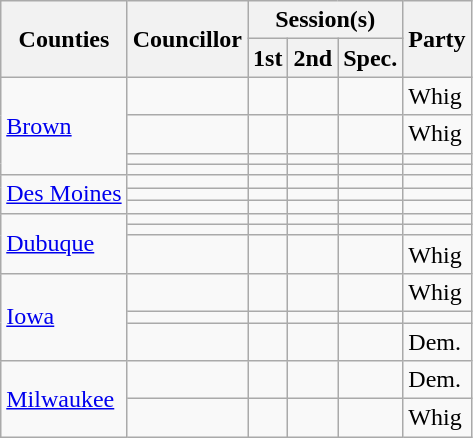<table class="wikitable sortable">
<tr>
<th rowspan="2">Counties</th>
<th rowspan="2">Councillor</th>
<th colspan="3">Session(s)</th>
<th rowspan="2">Party</th>
</tr>
<tr>
<th>1st</th>
<th>2nd</th>
<th>Spec.</th>
</tr>
<tr>
<td rowspan="4"><a href='#'>Brown</a></td>
<td></td>
<td></td>
<td></td>
<td></td>
<td>Whig</td>
</tr>
<tr>
<td></td>
<td></td>
<td></td>
<td></td>
<td>Whig</td>
</tr>
<tr>
<td></td>
<td></td>
<td></td>
<td></td>
<td></td>
</tr>
<tr>
<td></td>
<td></td>
<td></td>
<td></td>
<td></td>
</tr>
<tr>
<td rowspan="3"><a href='#'>Des Moines</a></td>
<td></td>
<td></td>
<td></td>
<td></td>
<td></td>
</tr>
<tr>
<td></td>
<td></td>
<td></td>
<td></td>
<td></td>
</tr>
<tr>
<td></td>
<td></td>
<td></td>
<td></td>
<td></td>
</tr>
<tr>
<td rowspan="3"><a href='#'>Dubuque</a></td>
<td></td>
<td></td>
<td></td>
<td></td>
<td></td>
</tr>
<tr>
<td></td>
<td></td>
<td></td>
<td></td>
<td></td>
</tr>
<tr>
<td></td>
<td></td>
<td></td>
<td></td>
<td>Whig</td>
</tr>
<tr>
<td rowspan="3"><a href='#'>Iowa</a></td>
<td></td>
<td></td>
<td></td>
<td></td>
<td>Whig</td>
</tr>
<tr>
<td></td>
<td></td>
<td></td>
<td></td>
<td></td>
</tr>
<tr>
<td></td>
<td></td>
<td></td>
<td></td>
<td>Dem.</td>
</tr>
<tr>
<td rowspan="2"><a href='#'>Milwaukee</a></td>
<td></td>
<td></td>
<td></td>
<td></td>
<td>Dem.</td>
</tr>
<tr>
<td></td>
<td></td>
<td></td>
<td></td>
<td>Whig</td>
</tr>
</table>
